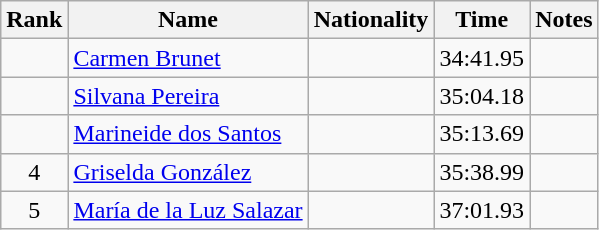<table class="wikitable sortable" style="text-align:center">
<tr>
<th>Rank</th>
<th>Name</th>
<th>Nationality</th>
<th>Time</th>
<th>Notes</th>
</tr>
<tr>
<td align=center></td>
<td align=left><a href='#'>Carmen Brunet</a></td>
<td align=left></td>
<td>34:41.95</td>
<td></td>
</tr>
<tr>
<td align=center></td>
<td align=left><a href='#'>Silvana Pereira</a></td>
<td align=left></td>
<td>35:04.18</td>
<td></td>
</tr>
<tr>
<td align=center></td>
<td align=left><a href='#'>Marineide dos Santos</a></td>
<td align=left></td>
<td>35:13.69</td>
<td></td>
</tr>
<tr>
<td align=center>4</td>
<td align=left><a href='#'>Griselda González</a></td>
<td align=left></td>
<td>35:38.99</td>
<td></td>
</tr>
<tr>
<td align=center>5</td>
<td align=left><a href='#'>María de la Luz Salazar</a></td>
<td align=left></td>
<td>37:01.93</td>
<td></td>
</tr>
</table>
